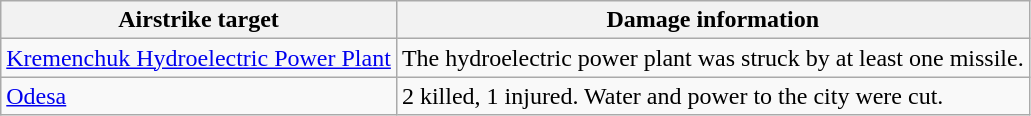<table class="wikitable" style="float:center; margin-left: 1em;">
<tr>
<th>Airstrike target</th>
<th>Damage information</th>
</tr>
<tr>
<td><a href='#'>Kremenchuk Hydroelectric Power Plant</a></td>
<td>The hydroelectric power plant was struck by at least one missile.</td>
</tr>
<tr>
<td><a href='#'>Odesa</a></td>
<td>2 killed, 1 injured. Water and power to the city were cut.</td>
</tr>
</table>
